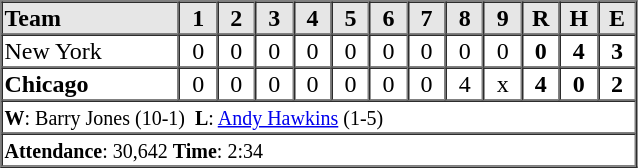<table border=1 cellspacing=0 width=425 style="margin-left:3em;">
<tr style="text-align:center; background-color:#e6e6e6;">
<th align=left width=28%>Team</th>
<th width=6%>1</th>
<th width=6%>2</th>
<th width=6%>3</th>
<th width=6%>4</th>
<th width=6%>5</th>
<th width=6%>6</th>
<th width=6%>7</th>
<th width=6%>8</th>
<th width=6%>9</th>
<th width=6%>R</th>
<th width=6%>H</th>
<th width=6%>E</th>
</tr>
<tr style="text-align:center;">
<td align=left>New York</td>
<td>0</td>
<td>0</td>
<td>0</td>
<td>0</td>
<td>0</td>
<td>0</td>
<td>0</td>
<td>0</td>
<td>0</td>
<td><strong>0</strong></td>
<td><strong>4</strong></td>
<td><strong>3</strong></td>
</tr>
<tr style="text-align:center;">
<td align=left><strong>Chicago</strong></td>
<td>0</td>
<td>0</td>
<td>0</td>
<td>0</td>
<td>0</td>
<td>0</td>
<td>0</td>
<td>4</td>
<td>x</td>
<td><strong>4</strong></td>
<td><strong>0</strong></td>
<td><strong>2</strong></td>
</tr>
<tr style="text-align:left;">
<td colspan=13><small><strong>W</strong>: Barry Jones (10-1)  <strong>L</strong>: <a href='#'>Andy Hawkins</a> (1-5)  </small></td>
</tr>
<tr style="text-align:left;">
<td colspan=13><small><strong>Attendance</strong>: 30,642 <strong>Time</strong>: 2:34 </small></td>
</tr>
</table>
